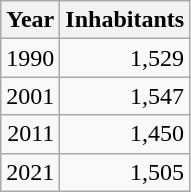<table cellspacing="0" cellpadding="0">
<tr>
<td valign="top"><br><table class="wikitable sortable zebra hintergrundfarbe5">
<tr>
<th>Year</th>
<th>Inhabitants</th>
</tr>
<tr align="right">
<td>1990</td>
<td>1,529</td>
</tr>
<tr align="right">
<td>2001</td>
<td>1,547</td>
</tr>
<tr align="right">
<td>2011</td>
<td>1,450</td>
</tr>
<tr align="right">
<td>2021</td>
<td>1,505</td>
</tr>
</table>
</td>
</tr>
</table>
